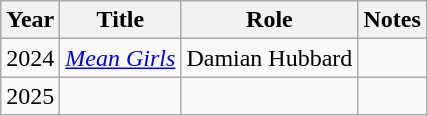<table class="wikitable sortable">
<tr>
<th>Year</th>
<th>Title</th>
<th>Role</th>
<th>Notes</th>
</tr>
<tr>
<td>2024</td>
<td><em><a href='#'>Mean Girls</a></em></td>
<td>Damian Hubbard</td>
<td></td>
</tr>
<tr>
<td>2025</td>
<td></td>
<td></td>
<td></td>
</tr>
</table>
